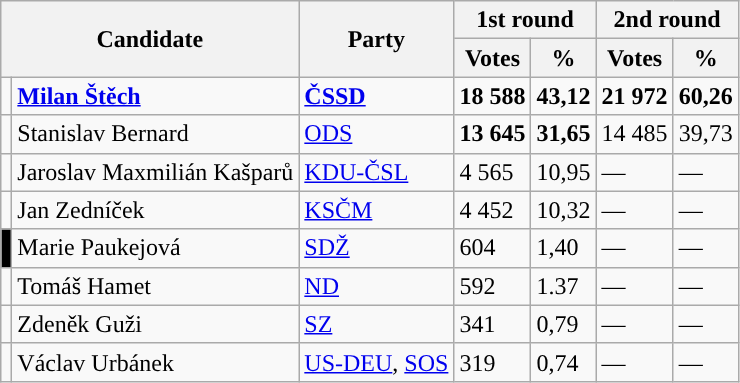<table class="wikitable sortable">
<tr>
<th colspan="2" rowspan="2">Candidate</th>
<th rowspan="2">Party</th>
<th colspan="2">1st round</th>
<th colspan="2">2nd round</th>
</tr>
<tr>
<th>Votes</th>
<th>%</th>
<th>Votes</th>
<th>%</th>
</tr>
<tr>
<td style="background-color:"></td>
<td><strong><a href='#'>Milan Štěch</a></strong></td>
<td><a href='#'><strong>ČSSD</strong></a></td>
<td><strong>18 588</strong></td>
<td><strong>43,12</strong></td>
<td><strong>21 972</strong></td>
<td><strong>60,26</strong></td>
</tr>
<tr>
<td style="background-color:"></td>
<td>Stanislav Bernard</td>
<td><a href='#'>ODS</a></td>
<td><strong>13 645</strong></td>
<td><strong>31,65</strong></td>
<td>14 485</td>
<td>39,73</td>
</tr>
<tr>
<td style="background-color:"></td>
<td>Jaroslav Maxmilián Kašparů</td>
<td><a href='#'>KDU-ČSL</a></td>
<td>4 565</td>
<td>10,95</td>
<td>—</td>
<td>—</td>
</tr>
<tr>
<td style="background-color:"></td>
<td>Jan Zedníček</td>
<td><a href='#'>KSČM</a></td>
<td>4 452</td>
<td>10,32</td>
<td>—</td>
<td>—</td>
</tr>
<tr>
<td style="background-color:black;"></td>
<td>Marie Paukejová</td>
<td><a href='#'>SDŽ</a></td>
<td>604</td>
<td>1,40</td>
<td>—</td>
<td>—</td>
</tr>
<tr>
<td style="background-color:"></td>
<td>Tomáš Hamet</td>
<td><a href='#'>ND</a></td>
<td>592</td>
<td>1.37</td>
<td>—</td>
<td>—</td>
</tr>
<tr>
<td style="background-color:"></td>
<td>Zdeněk Guži</td>
<td><a href='#'>SZ</a></td>
<td>341</td>
<td>0,79</td>
<td>—</td>
<td>—</td>
</tr>
<tr>
<td style="background-color:"></td>
<td>Václav Urbánek</td>
<td><a href='#'>US-DEU</a>, <a href='#'>SOS</a></td>
<td>319</td>
<td>0,74</td>
<td>—</td>
<td>—</td>
</tr>
</table>
